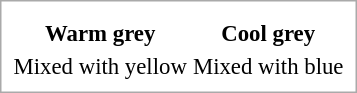<table style="border:1px solid #aaaaaa; background-color:#ffffff; padding:5px; font-size:95%; margin: 0px 12px 12px 0px;" | right |>
<tr align=center>
<td colspan=2></td>
</tr>
<tr align=center>
<td><strong>Warm grey</strong></td>
<td><strong>Cool grey</strong></td>
</tr>
<tr align=center>
<td>Mixed with yellow</td>
<td>Mixed with blue</td>
</tr>
</table>
